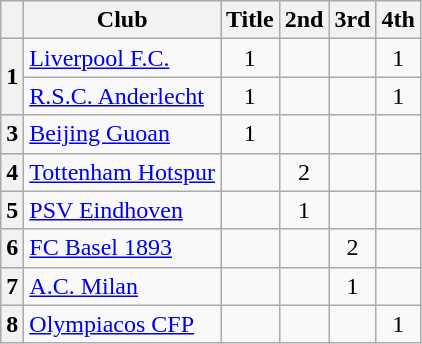<table class="wikitable" style="float:left; margin-right:1em;">
<tr>
<th></th>
<th>Club</th>
<th>Title</th>
<th>2nd</th>
<th>3rd</th>
<th>4th</th>
</tr>
<tr>
<th rowspan=2>1</th>
<td> <a href='#'>Liverpool F.C.</a></td>
<td align=center>1</td>
<td></td>
<td></td>
<td align=center>1</td>
</tr>
<tr>
<td> <a href='#'>R.S.C. Anderlecht</a></td>
<td align=center>1</td>
<td></td>
<td></td>
<td align=center>1</td>
</tr>
<tr>
<th>3</th>
<td> <a href='#'>Beijing Guoan</a></td>
<td align=center>1</td>
<td></td>
<td></td>
<td></td>
</tr>
<tr>
<th>4</th>
<td> <a href='#'>Tottenham Hotspur</a></td>
<td></td>
<td align=center>2</td>
<td></td>
<td></td>
</tr>
<tr>
<th>5</th>
<td> <a href='#'>PSV Eindhoven</a></td>
<td></td>
<td align=center>1</td>
<td></td>
<td></td>
</tr>
<tr>
<th>6</th>
<td> <a href='#'>FC Basel 1893</a></td>
<td></td>
<td></td>
<td align=center>2</td>
<td></td>
</tr>
<tr>
<th>7</th>
<td> <a href='#'>A.C. Milan</a></td>
<td></td>
<td></td>
<td align=center>1</td>
<td></td>
</tr>
<tr>
<th>8</th>
<td> <a href='#'>Olympiacos CFP</a></td>
<td></td>
<td></td>
<td></td>
<td align=center>1</td>
</tr>
</table>
